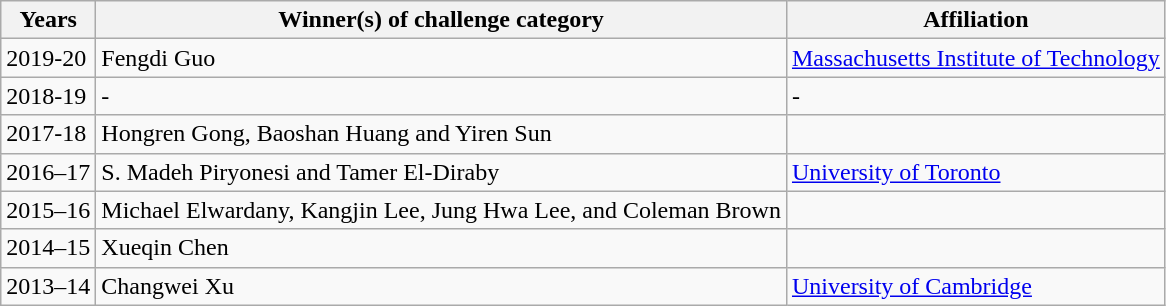<table class="wikitable">
<tr>
<th>Years</th>
<th>Winner(s) of challenge category</th>
<th>Affiliation</th>
</tr>
<tr>
<td>2019-20</td>
<td>Fengdi Guo</td>
<td><a href='#'>Massachusetts Institute of Technology</a></td>
</tr>
<tr>
<td>2018-19</td>
<td>-</td>
<td>-</td>
</tr>
<tr>
<td>2017-18</td>
<td>Hongren Gong, Baoshan Huang and Yiren Sun</td>
<td></td>
</tr>
<tr>
<td>2016–17</td>
<td>S. Madeh Piryonesi and Tamer El-Diraby </td>
<td><a href='#'>University of Toronto</a></td>
</tr>
<tr>
<td>2015–16</td>
<td>Michael Elwardany, Kangjin Lee, Jung Hwa Lee, and Coleman Brown </td>
<td></td>
</tr>
<tr>
<td>2014–15</td>
<td>Xueqin Chen </td>
<td></td>
</tr>
<tr>
<td>2013–14</td>
<td>Changwei Xu </td>
<td><a href='#'>University of Cambridge</a></td>
</tr>
</table>
